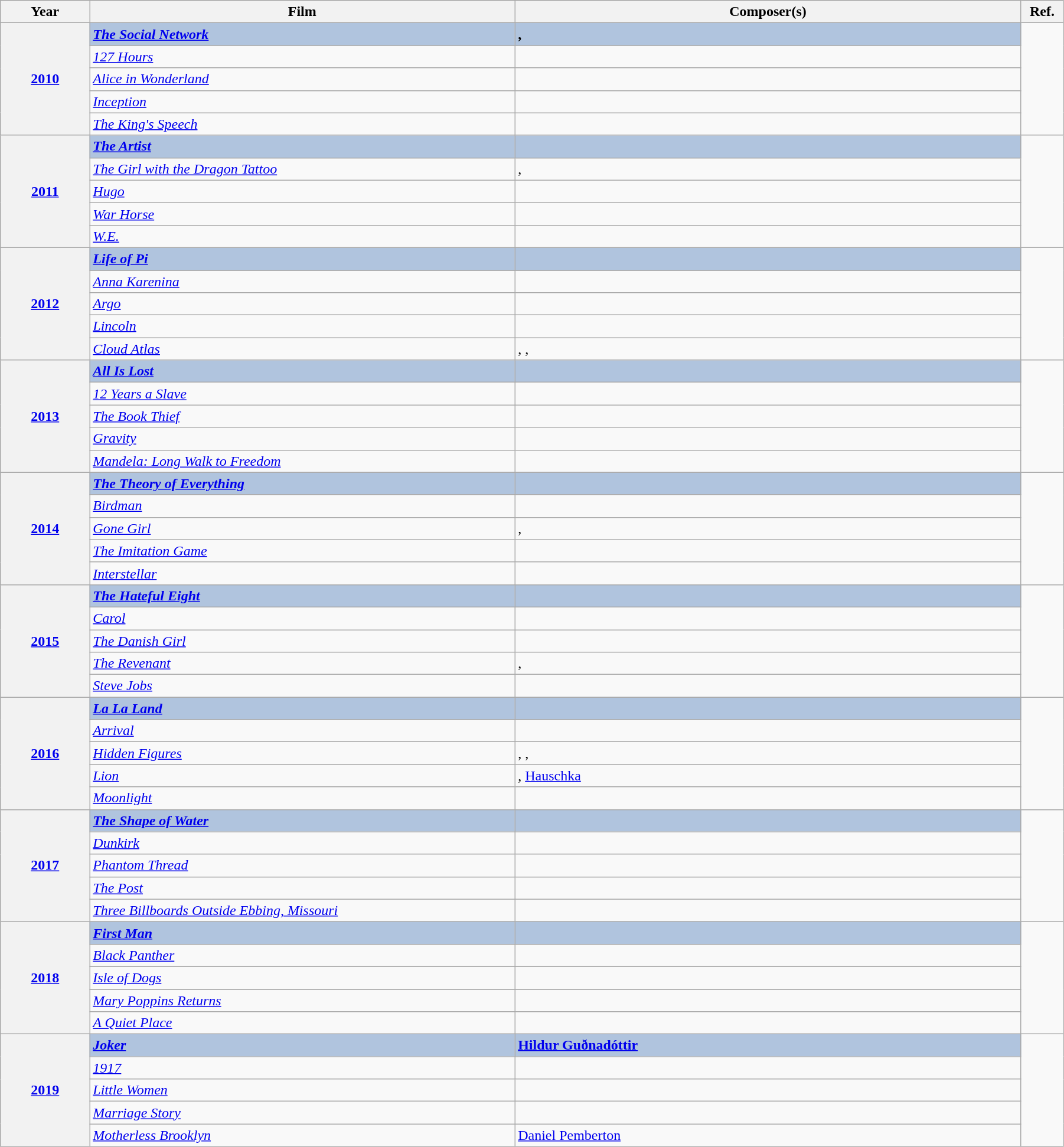<table class="wikitable sortable unsortable" style="width:95%;" cellpadding="6">
<tr>
<th scope="col" style="width:70pt">Year</th>
<th scope="col" style="width:40%">Film</th>
<th scope="col">Composer(s)</th>
<th scope="col" class="unsortable" style="width:30pt">Ref.</th>
</tr>
<tr>
<th rowspan="5" style="text-align:center;"><a href='#'>2010</a></th>
<td style="background:#B0C4DE;"><strong><em><a href='#'>The Social Network</a></em></strong></td>
<td style="background:#B0C4DE;"><strong>, </strong></td>
<td rowspan="5"></td>
</tr>
<tr>
<td><em><a href='#'>127 Hours</a></em></td>
<td></td>
</tr>
<tr>
<td><em><a href='#'>Alice in Wonderland</a></em></td>
<td></td>
</tr>
<tr>
<td><em><a href='#'>Inception</a></em></td>
<td></td>
</tr>
<tr>
<td><em><a href='#'>The King's Speech</a></em></td>
<td></td>
</tr>
<tr>
<th rowspan="5" style="text-align:center;"><a href='#'>2011</a></th>
<td style="background:#B0C4DE;"><strong><em><a href='#'>The Artist</a></em></strong></td>
<td style="background:#B0C4DE;"><strong></strong></td>
<td rowspan="5"></td>
</tr>
<tr>
<td><em><a href='#'>The Girl with the Dragon Tattoo</a></em></td>
<td>, </td>
</tr>
<tr>
<td><em><a href='#'>Hugo</a></em></td>
<td></td>
</tr>
<tr>
<td><em><a href='#'>War Horse</a></em></td>
<td></td>
</tr>
<tr>
<td><em><a href='#'>W.E.</a></em></td>
<td></td>
</tr>
<tr>
<th rowspan="5" style="text-align:center;"><a href='#'>2012</a></th>
<td style="background:#B0C4DE;"><strong><em><a href='#'>Life of Pi</a></em></strong></td>
<td style="background:#B0C4DE;"><strong></strong></td>
<td rowspan="5"></td>
</tr>
<tr>
<td><em><a href='#'>Anna Karenina</a></em></td>
<td></td>
</tr>
<tr>
<td><em><a href='#'>Argo</a></em></td>
<td></td>
</tr>
<tr>
<td><em><a href='#'>Lincoln</a></em></td>
<td></td>
</tr>
<tr>
<td><em><a href='#'>Cloud Atlas</a></em></td>
<td>, , </td>
</tr>
<tr>
<th rowspan="5" style="text-align:center;"><a href='#'>2013</a></th>
<td style="background:#B0C4DE;"><strong><em><a href='#'>All Is Lost</a></em></strong></td>
<td style="background:#B0C4DE;"><strong></strong></td>
<td rowspan="5"></td>
</tr>
<tr>
<td><em><a href='#'>12 Years a Slave</a></em></td>
<td></td>
</tr>
<tr>
<td><em><a href='#'>The Book Thief</a></em></td>
<td></td>
</tr>
<tr>
<td><em><a href='#'>Gravity</a></em></td>
<td></td>
</tr>
<tr>
<td><em><a href='#'>Mandela: Long Walk to Freedom</a></em></td>
<td></td>
</tr>
<tr>
<th rowspan="5" style="text-align:center;"><a href='#'>2014</a></th>
<td style="background:#B0C4DE;"><strong><em><a href='#'>The Theory of Everything</a></em></strong></td>
<td style="background:#B0C4DE;"><strong></strong></td>
<td rowspan="5"></td>
</tr>
<tr>
<td><em><a href='#'>Birdman</a></em></td>
<td></td>
</tr>
<tr>
<td><em><a href='#'>Gone Girl</a></em></td>
<td>, </td>
</tr>
<tr>
<td><em><a href='#'>The Imitation Game</a></em></td>
<td></td>
</tr>
<tr>
<td><em><a href='#'>Interstellar</a></em></td>
<td></td>
</tr>
<tr>
<th rowspan="5" style="text-align:center;"><a href='#'>2015</a></th>
<td style="background:#B0C4DE;"><strong><em><a href='#'>The Hateful Eight</a></em></strong></td>
<td style="background:#B0C4DE;"><strong></strong></td>
<td rowspan="5"></td>
</tr>
<tr>
<td><em><a href='#'>Carol</a></em></td>
<td></td>
</tr>
<tr>
<td><em><a href='#'>The Danish Girl</a></em></td>
<td></td>
</tr>
<tr>
<td><em><a href='#'>The Revenant</a></em></td>
<td>, </td>
</tr>
<tr>
<td><em><a href='#'>Steve Jobs</a></em></td>
<td></td>
</tr>
<tr>
<th rowspan="5" style="text-align:center;"><a href='#'>2016</a></th>
<td style="background:#B0C4DE;"><strong><em><a href='#'>La La Land</a></em></strong></td>
<td style="background:#B0C4DE;"><strong></strong></td>
<td rowspan="5"></td>
</tr>
<tr>
<td><em><a href='#'>Arrival</a></em></td>
<td></td>
</tr>
<tr>
<td><em><a href='#'>Hidden Figures</a></em></td>
<td>, , </td>
</tr>
<tr>
<td><em><a href='#'>Lion</a></em></td>
<td>, <a href='#'>Hauschka</a></td>
</tr>
<tr>
<td><em><a href='#'>Moonlight</a></em></td>
<td></td>
</tr>
<tr>
<th rowspan="5" style="text-align:center;"><a href='#'>2017</a></th>
<td style="background:#B0C4DE;"><strong><em><a href='#'>The Shape of Water</a></em></strong></td>
<td style="background:#B0C4DE;"><strong></strong></td>
<td rowspan="5"></td>
</tr>
<tr>
<td><em><a href='#'>Dunkirk</a></em></td>
<td></td>
</tr>
<tr>
<td><em><a href='#'>Phantom Thread</a></em></td>
<td></td>
</tr>
<tr>
<td><em><a href='#'>The Post</a></em></td>
<td></td>
</tr>
<tr>
<td><em><a href='#'>Three Billboards Outside Ebbing, Missouri</a></em></td>
<td></td>
</tr>
<tr>
<th rowspan="5" style="text-align:center;"><a href='#'>2018</a></th>
<td style="background:#B0C4DE;"><strong><em><a href='#'>First Man</a></em></strong></td>
<td style="background:#B0C4DE;"><strong></strong></td>
<td rowspan="5"></td>
</tr>
<tr>
<td><em><a href='#'>Black Panther</a></em></td>
<td></td>
</tr>
<tr>
<td><em><a href='#'>Isle of Dogs</a></em></td>
<td></td>
</tr>
<tr>
<td><em><a href='#'>Mary Poppins Returns</a></em></td>
<td></td>
</tr>
<tr>
<td><em><a href='#'>A Quiet Place</a></em></td>
<td></td>
</tr>
<tr>
<th rowspan="5" style="text-align:center;"><a href='#'>2019</a></th>
<td style="background:#B0C4DE;"><strong><em><a href='#'><em>Joker</em></a></em></strong></td>
<td style="background:#B0C4DE;"><strong><a href='#'>Hildur Guðnadóttir</a></strong></td>
<td rowspan="5"></td>
</tr>
<tr>
<td><em><a href='#'>1917</a></em></td>
<td></td>
</tr>
<tr>
<td><a href='#'><em>Little Women</em></a></td>
<td></td>
</tr>
<tr>
<td><em><a href='#'>Marriage Story</a></em></td>
<td></td>
</tr>
<tr>
<td><a href='#'><em>Motherless Brooklyn</em></a></td>
<td><a href='#'>Daniel Pemberton</a></td>
</tr>
</table>
